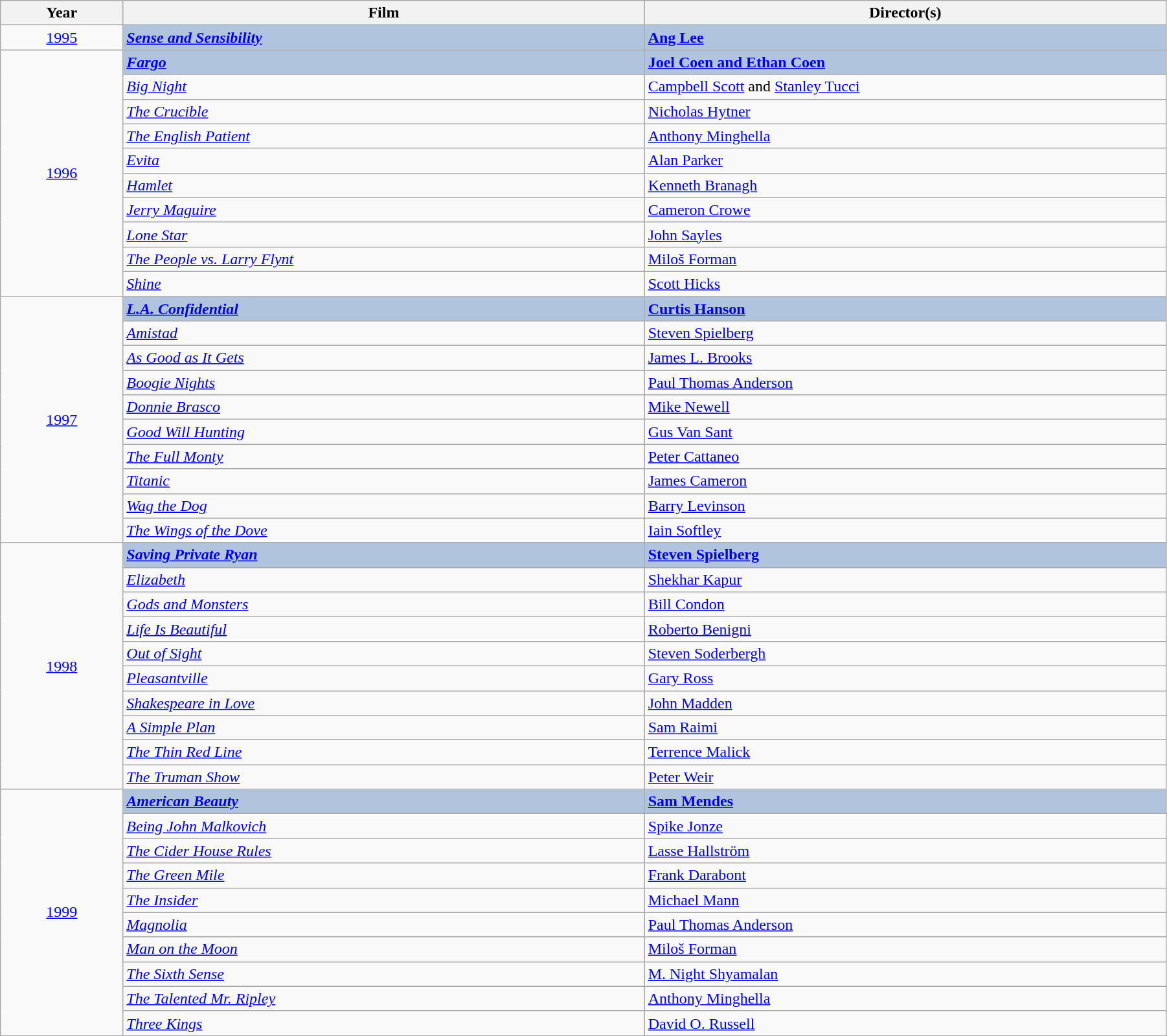<table class="wikitable sortable plainrowheaders" width="95%" cellpadding="5">
<tr>
<th width="100"><strong>Year</strong></th>
<th width="450"><strong>Film</strong></th>
<th width="450"><strong>Director(s)</strong></th>
</tr>
<tr>
<td style="text-align:center;"><a href='#'>1995</a></td>
<td style="background:#B0C4DE;"><strong><em><a href='#'>Sense and Sensibility</a></em></strong></td>
<td style="background:#B0C4DE;"><strong><a href='#'>Ang Lee</a></strong></td>
</tr>
<tr>
<td rowspan="10" style="text-align:center;"><a href='#'>1996</a></td>
<td style="background:#B0C4DE;"><strong><em><a href='#'>Fargo</a></em></strong></td>
<td style="background:#B0C4DE;"><strong><a href='#'>Joel Coen and Ethan Coen</a></strong></td>
</tr>
<tr>
<td><em><a href='#'>Big Night</a></em></td>
<td><a href='#'>Campbell Scott</a> and <a href='#'>Stanley Tucci</a></td>
</tr>
<tr>
<td><em><a href='#'>The Crucible</a></em></td>
<td><a href='#'>Nicholas Hytner</a></td>
</tr>
<tr>
<td><em><a href='#'>The English Patient</a></em></td>
<td><a href='#'>Anthony Minghella</a></td>
</tr>
<tr>
<td><em><a href='#'>Evita</a></em></td>
<td><a href='#'>Alan Parker</a></td>
</tr>
<tr>
<td><em><a href='#'>Hamlet</a></em></td>
<td><a href='#'>Kenneth Branagh</a></td>
</tr>
<tr>
<td><em><a href='#'>Jerry Maguire</a></em></td>
<td><a href='#'>Cameron Crowe</a></td>
</tr>
<tr>
<td><em><a href='#'>Lone Star</a></em></td>
<td><a href='#'>John Sayles</a></td>
</tr>
<tr>
<td><em><a href='#'>The People vs. Larry Flynt</a></em></td>
<td><a href='#'>Miloš Forman</a></td>
</tr>
<tr>
<td><em><a href='#'>Shine</a></em></td>
<td><a href='#'>Scott Hicks</a></td>
</tr>
<tr>
<td rowspan="10" style="text-align:center;"><a href='#'>1997</a></td>
<td style="background:#B0C4DE;"><strong><em><a href='#'>L.A. Confidential</a></em></strong></td>
<td style="background:#B0C4DE;"><strong><a href='#'>Curtis Hanson</a></strong></td>
</tr>
<tr>
<td><em><a href='#'>Amistad</a></em></td>
<td><a href='#'>Steven Spielberg</a></td>
</tr>
<tr>
<td><em><a href='#'>As Good as It Gets</a></em></td>
<td><a href='#'>James L. Brooks</a></td>
</tr>
<tr>
<td><em><a href='#'>Boogie Nights</a></em></td>
<td><a href='#'>Paul Thomas Anderson</a></td>
</tr>
<tr>
<td><em><a href='#'>Donnie Brasco</a></em></td>
<td><a href='#'>Mike Newell</a></td>
</tr>
<tr>
<td><em><a href='#'>Good Will Hunting</a></em></td>
<td><a href='#'>Gus Van Sant</a></td>
</tr>
<tr>
<td><em><a href='#'>The Full Monty</a></em></td>
<td><a href='#'>Peter Cattaneo</a></td>
</tr>
<tr>
<td><em><a href='#'>Titanic</a></em></td>
<td><a href='#'>James Cameron</a></td>
</tr>
<tr>
<td><em><a href='#'>Wag the Dog</a></em></td>
<td><a href='#'>Barry Levinson</a></td>
</tr>
<tr>
<td><em><a href='#'>The Wings of the Dove</a></em></td>
<td><a href='#'>Iain Softley</a></td>
</tr>
<tr>
<td rowspan="10" style="text-align:center;"><a href='#'>1998</a></td>
<td style="background:#B0C4DE;"><strong><em><a href='#'>Saving Private Ryan</a></em></strong></td>
<td style="background:#B0C4DE;"><strong><a href='#'>Steven Spielberg</a></strong></td>
</tr>
<tr>
<td><em><a href='#'>Elizabeth</a></em></td>
<td><a href='#'>Shekhar Kapur</a></td>
</tr>
<tr>
<td><em><a href='#'>Gods and Monsters</a></em></td>
<td><a href='#'>Bill Condon</a></td>
</tr>
<tr>
<td><em><a href='#'>Life Is Beautiful</a></em></td>
<td><a href='#'>Roberto Benigni</a></td>
</tr>
<tr>
<td><em><a href='#'>Out of Sight</a></em></td>
<td><a href='#'>Steven Soderbergh</a></td>
</tr>
<tr>
<td><em><a href='#'>Pleasantville</a></em></td>
<td><a href='#'>Gary Ross</a></td>
</tr>
<tr>
<td><em><a href='#'>Shakespeare in Love</a></em></td>
<td><a href='#'>John Madden</a></td>
</tr>
<tr>
<td><em><a href='#'>A Simple Plan</a></em></td>
<td><a href='#'>Sam Raimi</a></td>
</tr>
<tr>
<td><em><a href='#'>The Thin Red Line</a></em></td>
<td><a href='#'>Terrence Malick</a></td>
</tr>
<tr>
<td><em><a href='#'>The Truman Show</a></em></td>
<td><a href='#'>Peter Weir</a></td>
</tr>
<tr>
<td rowspan="10" style="text-align:center;"><a href='#'>1999</a></td>
<td style="background:#B0C4DE;"><strong><em><a href='#'>American Beauty</a></em></strong></td>
<td style="background:#B0C4DE;"><strong><a href='#'>Sam Mendes</a></strong></td>
</tr>
<tr>
<td><em><a href='#'>Being John Malkovich</a></em></td>
<td><a href='#'>Spike Jonze</a></td>
</tr>
<tr>
<td><em><a href='#'>The Cider House Rules</a></em></td>
<td><a href='#'>Lasse Hallström</a></td>
</tr>
<tr>
<td><em><a href='#'>The Green Mile</a></em></td>
<td><a href='#'>Frank Darabont</a></td>
</tr>
<tr>
<td><em><a href='#'>The Insider</a></em></td>
<td><a href='#'>Michael Mann</a></td>
</tr>
<tr>
<td><em><a href='#'>Magnolia</a></em></td>
<td><a href='#'>Paul Thomas Anderson</a></td>
</tr>
<tr>
<td><em><a href='#'>Man on the Moon</a></em></td>
<td><a href='#'>Miloš Forman</a></td>
</tr>
<tr>
<td><em><a href='#'>The Sixth Sense</a></em></td>
<td><a href='#'>M. Night Shyamalan</a></td>
</tr>
<tr>
<td><em><a href='#'>The Talented Mr. Ripley</a></em></td>
<td><a href='#'>Anthony Minghella</a></td>
</tr>
<tr>
<td><em><a href='#'>Three Kings</a></em></td>
<td><a href='#'>David O. Russell</a></td>
</tr>
</table>
